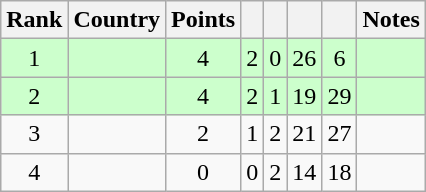<table class="wikitable sortable" style="text-align: center;">
<tr>
<th>Rank</th>
<th>Country</th>
<th>Points</th>
<th></th>
<th></th>
<th></th>
<th></th>
<th>Notes</th>
</tr>
<tr style="background:#cfc;">
<td>1</td>
<td align=left></td>
<td>4</td>
<td>2</td>
<td>0</td>
<td>26</td>
<td>6</td>
<td></td>
</tr>
<tr style="background:#cfc;">
<td>2</td>
<td align=left></td>
<td>4</td>
<td>2</td>
<td>1</td>
<td>19</td>
<td>29</td>
<td></td>
</tr>
<tr>
<td>3</td>
<td align=left></td>
<td>2</td>
<td>1</td>
<td>2</td>
<td>21</td>
<td>27</td>
<td></td>
</tr>
<tr>
<td>4</td>
<td align=left></td>
<td>0</td>
<td>0</td>
<td>2</td>
<td>14</td>
<td>18</td>
<td></td>
</tr>
</table>
